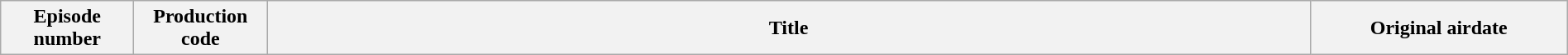<table class="wikitable plainrowheaders" style="width:100%; margin:auto; background:#FFFFFF;">
<tr>
<th width="100">Episode number</th>
<th width="100">Production code</th>
<th>Title</th>
<th width="200">Original airdate<br>



</th>
</tr>
</table>
